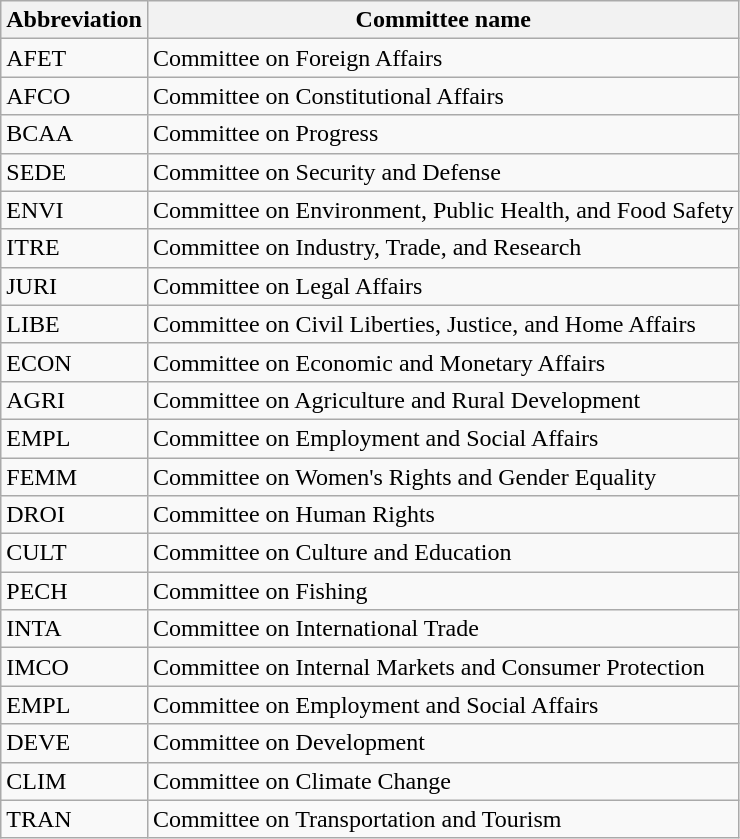<table class="wikitable sortable">
<tr>
<th>Abbreviation</th>
<th>Committee name</th>
</tr>
<tr>
<td>AFET</td>
<td>Committee on Foreign Affairs</td>
</tr>
<tr>
<td>AFCO</td>
<td>Committee on Constitutional Affairs</td>
</tr>
<tr>
<td>BCAA</td>
<td>Committee on Progress</td>
</tr>
<tr>
<td>SEDE</td>
<td>Committee on Security and Defense</td>
</tr>
<tr>
<td>ENVI</td>
<td>Committee on Environment, Public Health, and Food Safety</td>
</tr>
<tr>
<td>ITRE</td>
<td>Committee on Industry, Trade, and Research</td>
</tr>
<tr>
<td>JURI</td>
<td>Committee on Legal Affairs</td>
</tr>
<tr>
<td>LIBE</td>
<td>Committee on Civil Liberties, Justice, and Home Affairs</td>
</tr>
<tr>
<td>ECON</td>
<td>Committee on Economic and Monetary Affairs</td>
</tr>
<tr>
<td>AGRI</td>
<td>Committee on Agriculture and Rural Development</td>
</tr>
<tr>
<td>EMPL</td>
<td>Committee on Employment and Social Affairs</td>
</tr>
<tr>
<td>FEMM</td>
<td>Committee on Women's Rights and Gender Equality</td>
</tr>
<tr>
<td>DROI</td>
<td>Committee on Human Rights</td>
</tr>
<tr>
<td>CULT</td>
<td>Committee on Culture and Education</td>
</tr>
<tr>
<td>PECH</td>
<td>Committee on Fishing</td>
</tr>
<tr>
<td>INTA</td>
<td>Committee on International Trade</td>
</tr>
<tr>
<td>IMCO</td>
<td>Committee on Internal Markets and Consumer Protection</td>
</tr>
<tr>
<td>EMPL</td>
<td>Committee on Employment and Social Affairs</td>
</tr>
<tr>
<td>DEVE</td>
<td>Committee on Development</td>
</tr>
<tr>
<td>CLIM</td>
<td>Committee on Climate Change</td>
</tr>
<tr>
<td>TRAN</td>
<td>Committee on Transportation and Tourism</td>
</tr>
</table>
